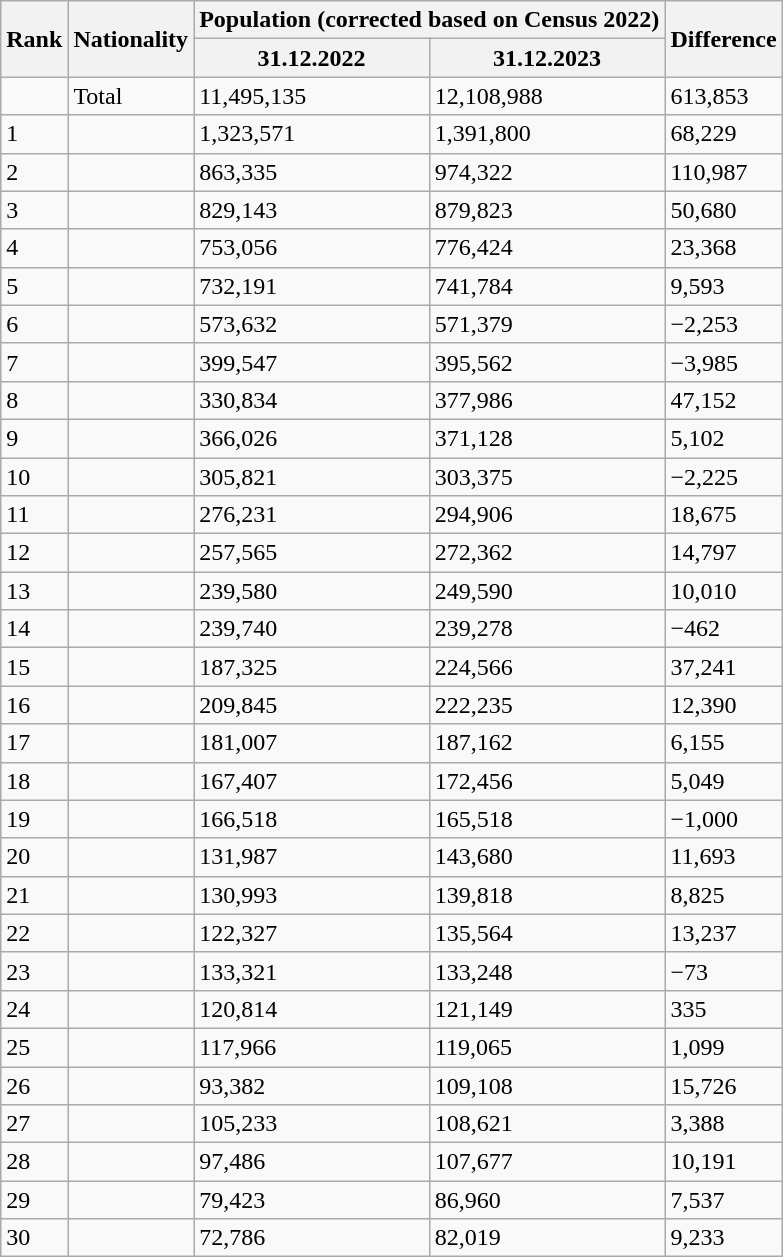<table class="wikitable sortable">
<tr>
<th rowspan=2>Rank</th>
<th rowspan=2>Nationality</th>
<th colspan=2>Population (corrected based on Census 2022)</th>
<th rowspan=2 data-sort-type="number">Difference</th>
</tr>
<tr>
<th data-sort-type="number">31.12.2022</th>
<th data-sort-type="number">31.12.2023</th>
</tr>
<tr>
<td></td>
<td>Total</td>
<td>11,495,135</td>
<td>12,108,988</td>
<td>613,853 </td>
</tr>
<tr>
<td>1</td>
<td></td>
<td>1,323,571</td>
<td>1,391,800</td>
<td>68,229 </td>
</tr>
<tr>
<td>2</td>
<td></td>
<td>863,335</td>
<td>974,322</td>
<td>110,987 </td>
</tr>
<tr>
<td>3</td>
<td></td>
<td>829,143</td>
<td>879,823</td>
<td>50,680 </td>
</tr>
<tr>
<td>4</td>
<td></td>
<td>753,056</td>
<td>776,424</td>
<td>23,368 </td>
</tr>
<tr>
<td>5</td>
<td></td>
<td>732,191</td>
<td>741,784</td>
<td>9,593 </td>
</tr>
<tr>
<td>6</td>
<td></td>
<td>573,632</td>
<td>571,379</td>
<td>−2,253 </td>
</tr>
<tr>
<td>7</td>
<td></td>
<td>399,547</td>
<td>395,562</td>
<td>−3,985 </td>
</tr>
<tr>
<td>8</td>
<td></td>
<td>330,834</td>
<td>377,986</td>
<td>47,152 </td>
</tr>
<tr>
<td>9</td>
<td></td>
<td>366,026</td>
<td>371,128</td>
<td>5,102 </td>
</tr>
<tr>
<td>10</td>
<td></td>
<td>305,821</td>
<td>303,375</td>
<td>−2,225 </td>
</tr>
<tr>
<td>11</td>
<td></td>
<td>276,231</td>
<td>294,906</td>
<td>18,675 </td>
</tr>
<tr>
<td>12</td>
<td></td>
<td>257,565</td>
<td>272,362</td>
<td>14,797 </td>
</tr>
<tr>
<td>13</td>
<td></td>
<td>239,580</td>
<td>249,590</td>
<td>10,010 </td>
</tr>
<tr>
<td>14</td>
<td></td>
<td>239,740</td>
<td>239,278</td>
<td>−462 </td>
</tr>
<tr>
<td>15</td>
<td></td>
<td>187,325</td>
<td>224,566</td>
<td>37,241 </td>
</tr>
<tr>
<td>16</td>
<td></td>
<td>209,845</td>
<td>222,235</td>
<td>12,390 </td>
</tr>
<tr>
<td>17</td>
<td></td>
<td>181,007</td>
<td>187,162</td>
<td>6,155 </td>
</tr>
<tr>
<td>18</td>
<td></td>
<td>167,407</td>
<td>172,456</td>
<td>5,049 </td>
</tr>
<tr>
<td>19</td>
<td></td>
<td>166,518</td>
<td>165,518</td>
<td>−1,000 </td>
</tr>
<tr>
<td>20</td>
<td></td>
<td>131,987</td>
<td>143,680</td>
<td>11,693 </td>
</tr>
<tr>
<td>21</td>
<td></td>
<td>130,993</td>
<td>139,818</td>
<td>8,825 </td>
</tr>
<tr>
<td>22</td>
<td></td>
<td>122,327</td>
<td>135,564</td>
<td>13,237 </td>
</tr>
<tr>
<td>23</td>
<td></td>
<td>133,321</td>
<td>133,248</td>
<td>−73 </td>
</tr>
<tr>
<td>24</td>
<td></td>
<td>120,814</td>
<td>121,149</td>
<td>335 </td>
</tr>
<tr>
<td>25</td>
<td></td>
<td>117,966</td>
<td>119,065</td>
<td>1,099 </td>
</tr>
<tr>
<td>26</td>
<td></td>
<td>93,382</td>
<td>109,108</td>
<td>15,726 </td>
</tr>
<tr>
<td>27</td>
<td></td>
<td>105,233</td>
<td>108,621</td>
<td>3,388 </td>
</tr>
<tr>
<td>28</td>
<td></td>
<td>97,486</td>
<td>107,677</td>
<td>10,191 </td>
</tr>
<tr>
<td>29</td>
<td></td>
<td>79,423</td>
<td>86,960</td>
<td>7,537 </td>
</tr>
<tr>
<td>30</td>
<td></td>
<td>72,786</td>
<td>82,019</td>
<td>9,233 </td>
</tr>
</table>
